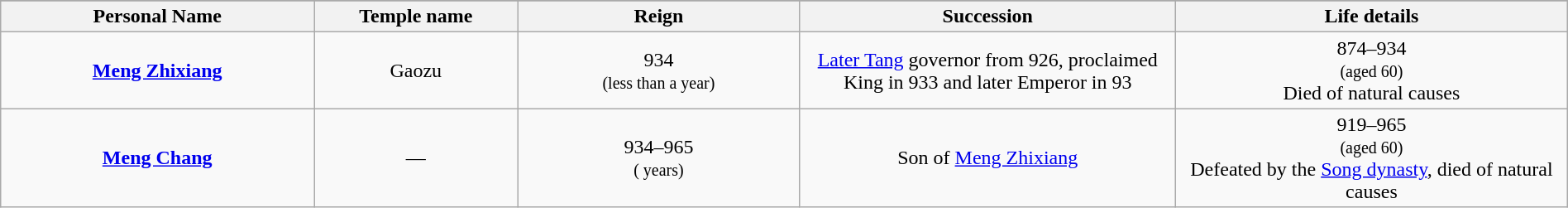<table class="wikitable plainrowheaders" style="text-align:center; width:100%;">
<tr>
</tr>
<tr>
<th scope="col" width="20%">Personal Name</th>
<th scope="col" width="13%">Temple name</th>
<th scope="col" width="18%">Reign</th>
<th scope="col" width="24%">Succession</th>
<th scope="col" width="25%">Life details</th>
</tr>
<tr>
<td><strong><a href='#'>Meng Zhixiang</a></strong><br></td>
<td>Gaozu<br></td>
<td>934<br><small>(less than a year)</small></td>
<td><a href='#'>Later Tang</a> governor from 926, proclaimed King in 933 and later Emperor in 93</td>
<td>874–934<br><small>(aged 60)</small><br>Died of natural causes</td>
</tr>
<tr>
<td><strong><a href='#'>Meng Chang</a></strong><br></td>
<td>—</td>
<td>934–965<br><small>( years)</small></td>
<td>Son of <a href='#'>Meng Zhixiang</a></td>
<td>919–965<br><small>(aged 60)</small><br>Defeated by the <a href='#'>Song dynasty</a>, died of natural causes</td>
</tr>
</table>
